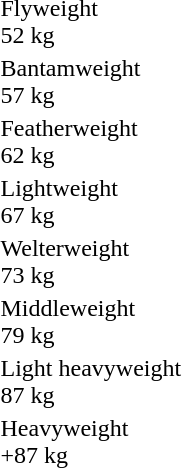<table>
<tr>
<td>Flyweight<br>52 kg</td>
<td></td>
<td></td>
<td></td>
</tr>
<tr>
<td>Bantamweight<br>57 kg</td>
<td></td>
<td></td>
<td></td>
</tr>
<tr>
<td>Featherweight<br>62 kg</td>
<td></td>
<td></td>
<td></td>
</tr>
<tr>
<td>Lightweight<br>67 kg</td>
<td></td>
<td></td>
<td></td>
</tr>
<tr>
<td>Welterweight<br>73 kg</td>
<td></td>
<td></td>
<td></td>
</tr>
<tr>
<td>Middleweight<br>79 kg</td>
<td></td>
<td></td>
<td></td>
</tr>
<tr>
<td>Light heavyweight<br>87 kg</td>
<td></td>
<td></td>
<td></td>
</tr>
<tr>
<td>Heavyweight<br>+87 kg</td>
<td></td>
<td></td>
<td></td>
</tr>
</table>
